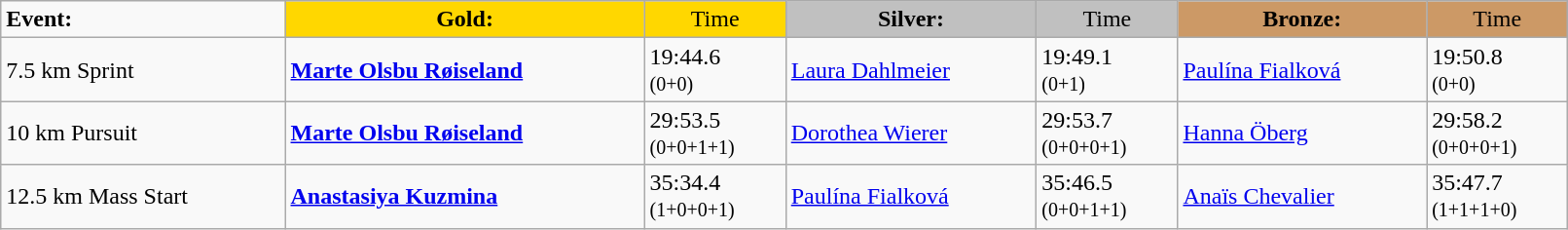<table class="wikitable" width=85%>
<tr>
<td><strong>Event:</strong></td>
<td style="text-align:center;background-color:gold;"><strong>Gold:</strong></td>
<td style="text-align:center;background-color:gold;">Time</td>
<td style="text-align:center;background-color:silver;"><strong>Silver:</strong></td>
<td style="text-align:center;background-color:silver;">Time</td>
<td style="text-align:center;background-color:#CC9966;"><strong>Bronze:</strong></td>
<td style="text-align:center;background-color:#CC9966;">Time</td>
</tr>
<tr>
<td>7.5 km Sprint</td>
<td><strong><a href='#'>Marte Olsbu Røiseland</a></strong><br><small></small></td>
<td>19:44.6<br><small>(0+0)</small></td>
<td><a href='#'>Laura Dahlmeier</a><br><small></small></td>
<td>19:49.1<br><small>(0+1)</small></td>
<td><a href='#'>Paulína Fialková</a><br><small></small></td>
<td>19:50.8<br><small>(0+0)</small></td>
</tr>
<tr>
<td>10 km Pursuit</td>
<td><strong><a href='#'>Marte Olsbu Røiseland</a></strong><br><small></small></td>
<td>29:53.5<br><small>(0+0+1+1)</small></td>
<td><a href='#'>Dorothea Wierer</a><br><small></small></td>
<td>29:53.7<br><small>(0+0+0+1)</small></td>
<td><a href='#'>Hanna Öberg</a><br><small></small></td>
<td>29:58.2<br><small>(0+0+0+1)</small></td>
</tr>
<tr>
<td>12.5 km Mass Start</td>
<td><strong><a href='#'>Anastasiya Kuzmina</a></strong><br><small></small></td>
<td>35:34.4<br><small>(1+0+0+1)</small></td>
<td><a href='#'>Paulína Fialková</a><br><small></small></td>
<td>35:46.5<br><small>(0+0+1+1)</small></td>
<td><a href='#'>Anaïs Chevalier</a><br><small></small></td>
<td>35:47.7<br><small>(1+1+1+0)</small></td>
</tr>
</table>
